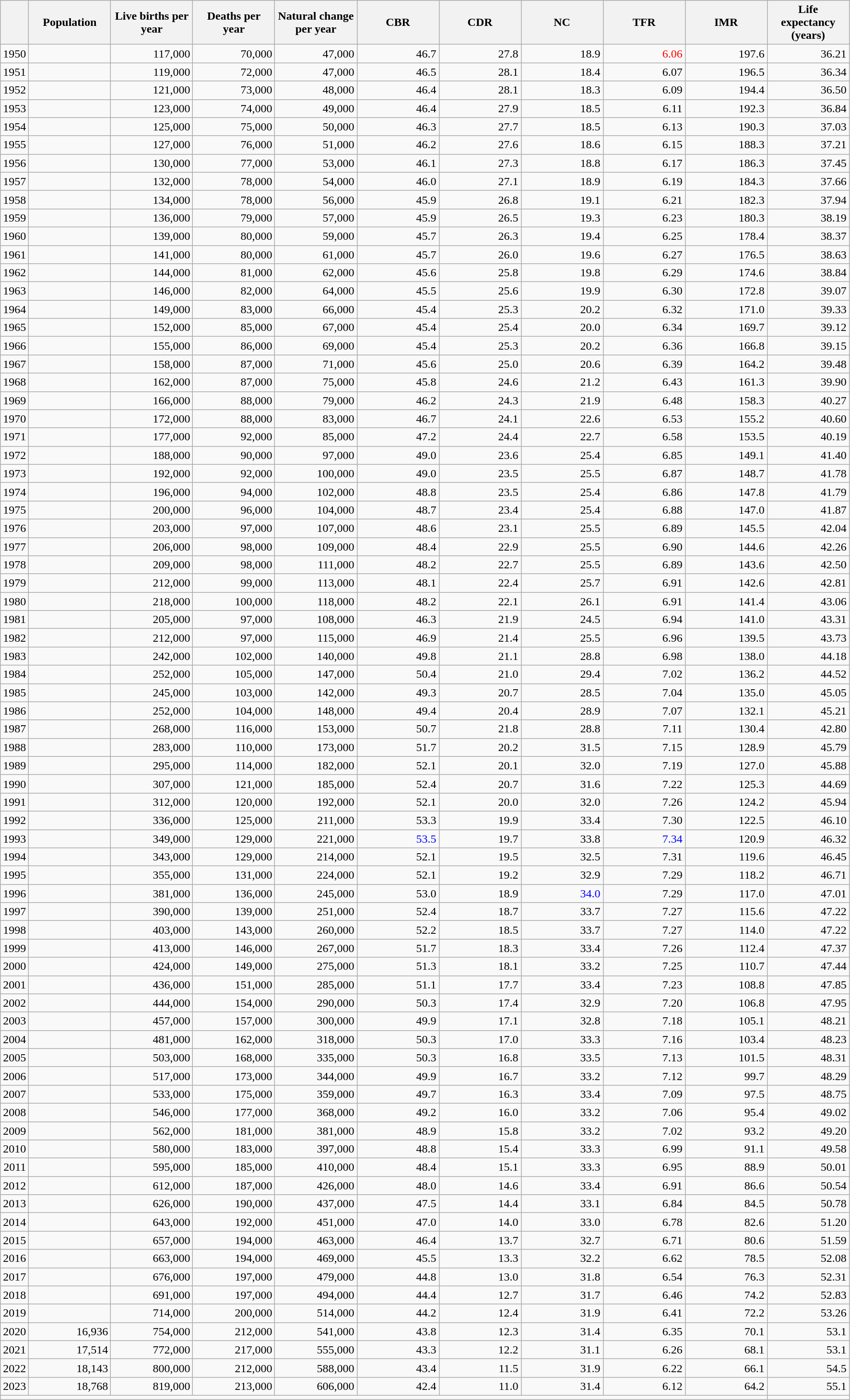<table class="wikitable sortable" style="text-align:right">
<tr>
<th></th>
<th style="width:80pt;">Population</th>
<th style="width:80pt;">Live births per year</th>
<th style="width:80pt;">Deaths per year</th>
<th style="width:80pt;">Natural change per year</th>
<th style="width:80pt;">CBR</th>
<th style="width:80pt;">CDR</th>
<th style="width:80pt;">NC</th>
<th style="width:80pt;">TFR</th>
<th style="width:80pt;">IMR</th>
<th style="width:80pt;">Life expectancy (years)</th>
</tr>
<tr>
<td>1950</td>
<td></td>
<td>   117,000</td>
<td>   70,000</td>
<td>   47,000</td>
<td>46.7</td>
<td>27.8</td>
<td>18.9</td>
<td style="color:red">6.06</td>
<td>197.6</td>
<td>36.21</td>
</tr>
<tr>
<td>1951</td>
<td></td>
<td>  119,000</td>
<td>  72,000</td>
<td>  47,000</td>
<td>46.5</td>
<td>28.1</td>
<td>18.4</td>
<td>6.07</td>
<td>196.5</td>
<td>36.34</td>
</tr>
<tr>
<td>1952</td>
<td></td>
<td>  121,000</td>
<td>  73,000</td>
<td>  48,000</td>
<td>46.4</td>
<td>28.1</td>
<td>18.3</td>
<td>6.09</td>
<td>194.4</td>
<td>36.50</td>
</tr>
<tr>
<td>1953</td>
<td></td>
<td>  123,000</td>
<td>  74,000</td>
<td>  49,000</td>
<td>46.4</td>
<td>27.9</td>
<td>18.5</td>
<td>6.11</td>
<td>192.3</td>
<td>36.84</td>
</tr>
<tr>
<td>1954</td>
<td></td>
<td>  125,000</td>
<td>  75,000</td>
<td>  50,000</td>
<td>46.3</td>
<td>27.7</td>
<td>18.5</td>
<td>6.13</td>
<td>190.3</td>
<td>37.03</td>
</tr>
<tr>
<td>1955</td>
<td></td>
<td>  127,000</td>
<td>  76,000</td>
<td>  51,000</td>
<td>46.2</td>
<td>27.6</td>
<td>18.6</td>
<td>6.15</td>
<td>188.3</td>
<td>37.21</td>
</tr>
<tr>
<td>1956</td>
<td></td>
<td>  130,000</td>
<td>  77,000</td>
<td>  53,000</td>
<td>46.1</td>
<td>27.3</td>
<td>18.8</td>
<td>6.17</td>
<td>186.3</td>
<td>37.45</td>
</tr>
<tr>
<td>1957</td>
<td></td>
<td>  132,000</td>
<td>  78,000</td>
<td>  54,000</td>
<td>46.0</td>
<td>27.1</td>
<td>18.9</td>
<td>6.19</td>
<td>184.3</td>
<td>37.66</td>
</tr>
<tr>
<td>1958</td>
<td></td>
<td>  134,000</td>
<td>  78,000</td>
<td>  56,000</td>
<td>45.9</td>
<td>26.8</td>
<td>19.1</td>
<td>6.21</td>
<td>182.3</td>
<td>37.94</td>
</tr>
<tr>
<td>1959</td>
<td></td>
<td>  136,000</td>
<td>  79,000</td>
<td>  57,000</td>
<td>45.9</td>
<td>26.5</td>
<td>19.3</td>
<td>6.23</td>
<td>180.3</td>
<td>38.19</td>
</tr>
<tr>
<td>1960</td>
<td></td>
<td>  139,000</td>
<td>  80,000</td>
<td>  59,000</td>
<td>45.7</td>
<td>26.3</td>
<td>19.4</td>
<td>6.25</td>
<td>178.4</td>
<td>38.37</td>
</tr>
<tr>
<td>1961</td>
<td></td>
<td>  141,000</td>
<td>  80,000</td>
<td>  61,000</td>
<td>45.7</td>
<td>26.0</td>
<td>19.6</td>
<td>6.27</td>
<td>176.5</td>
<td>38.63</td>
</tr>
<tr>
<td>1962</td>
<td></td>
<td>  144,000</td>
<td>  81,000</td>
<td>  62,000</td>
<td>45.6</td>
<td>25.8</td>
<td>19.8</td>
<td>6.29</td>
<td>174.6</td>
<td>38.84</td>
</tr>
<tr>
<td>1963</td>
<td></td>
<td>  146,000</td>
<td>  82,000</td>
<td>  64,000</td>
<td>45.5</td>
<td>25.6</td>
<td>19.9</td>
<td>6.30</td>
<td>172.8</td>
<td>39.07</td>
</tr>
<tr>
<td>1964</td>
<td></td>
<td>  149,000</td>
<td>  83,000</td>
<td>  66,000</td>
<td>45.4</td>
<td>25.3</td>
<td>20.2</td>
<td>6.32</td>
<td>171.0</td>
<td>39.33</td>
</tr>
<tr>
<td>1965</td>
<td></td>
<td>  152,000</td>
<td>  85,000</td>
<td>  67,000</td>
<td>45.4</td>
<td>25.4</td>
<td>20.0</td>
<td>6.34</td>
<td>169.7</td>
<td>39.12</td>
</tr>
<tr>
<td>1966</td>
<td></td>
<td>  155,000</td>
<td>  86,000</td>
<td>  69,000</td>
<td>45.4</td>
<td>25.3</td>
<td>20.2</td>
<td>6.36</td>
<td>166.8</td>
<td>39.15</td>
</tr>
<tr>
<td>1967</td>
<td></td>
<td>  158,000</td>
<td>  87,000</td>
<td>  71,000</td>
<td>45.6</td>
<td>25.0</td>
<td>20.6</td>
<td>6.39</td>
<td>164.2</td>
<td>39.48</td>
</tr>
<tr>
<td>1968</td>
<td></td>
<td>  162,000</td>
<td>  87,000</td>
<td>  75,000</td>
<td>45.8</td>
<td>24.6</td>
<td>21.2</td>
<td>6.43</td>
<td>161.3</td>
<td>39.90</td>
</tr>
<tr>
<td>1969</td>
<td></td>
<td>  166,000</td>
<td>  88,000</td>
<td>  79,000</td>
<td>46.2</td>
<td>24.3</td>
<td>21.9</td>
<td>6.48</td>
<td>158.3</td>
<td>40.27</td>
</tr>
<tr>
<td>1970</td>
<td></td>
<td>  172,000</td>
<td>  88,000</td>
<td>  83,000</td>
<td>46.7</td>
<td>24.1</td>
<td>22.6</td>
<td>6.53</td>
<td>155.2</td>
<td>40.60</td>
</tr>
<tr>
<td>1971</td>
<td></td>
<td>  177,000</td>
<td>  92,000</td>
<td>  85,000</td>
<td>47.2</td>
<td>24.4</td>
<td>22.7</td>
<td>6.58</td>
<td>153.5</td>
<td>40.19</td>
</tr>
<tr>
<td>1972</td>
<td></td>
<td>  188,000</td>
<td>  90,000</td>
<td>  97,000</td>
<td>49.0</td>
<td>23.6</td>
<td>25.4</td>
<td>6.85</td>
<td>149.1</td>
<td>41.40</td>
</tr>
<tr>
<td>1973</td>
<td></td>
<td>  192,000</td>
<td>  92,000</td>
<td>  100,000</td>
<td>49.0</td>
<td>23.5</td>
<td>25.5</td>
<td>6.87</td>
<td>148.7</td>
<td>41.78</td>
</tr>
<tr>
<td>1974</td>
<td></td>
<td>  196,000</td>
<td>  94,000</td>
<td>  102,000</td>
<td>48.8</td>
<td>23.5</td>
<td>25.4</td>
<td>6.86</td>
<td>147.8</td>
<td>41.79</td>
</tr>
<tr>
<td>1975</td>
<td></td>
<td>  200,000</td>
<td>  96,000</td>
<td>  104,000</td>
<td>48.7</td>
<td>23.4</td>
<td>25.4</td>
<td>6.88</td>
<td>147.0</td>
<td>41.87</td>
</tr>
<tr>
<td>1976</td>
<td></td>
<td>  203,000</td>
<td>  97,000</td>
<td>  107,000</td>
<td>48.6</td>
<td>23.1</td>
<td>25.5</td>
<td>6.89</td>
<td>145.5</td>
<td>42.04</td>
</tr>
<tr>
<td>1977</td>
<td></td>
<td>  206,000</td>
<td>  98,000</td>
<td>  109,000</td>
<td>48.4</td>
<td>22.9</td>
<td>25.5</td>
<td>6.90</td>
<td>144.6</td>
<td>42.26</td>
</tr>
<tr>
<td>1978</td>
<td></td>
<td>  209,000</td>
<td>  98,000</td>
<td>  111,000</td>
<td>48.2</td>
<td>22.7</td>
<td>25.5</td>
<td>6.89</td>
<td>143.6</td>
<td>42.50</td>
</tr>
<tr>
<td>1979</td>
<td></td>
<td>  212,000</td>
<td>  99,000</td>
<td>  113,000</td>
<td>48.1</td>
<td>22.4</td>
<td>25.7</td>
<td>6.91</td>
<td>142.6</td>
<td>42.81</td>
</tr>
<tr>
<td>1980</td>
<td></td>
<td>  218,000</td>
<td>  100,000</td>
<td>  118,000</td>
<td>48.2</td>
<td>22.1</td>
<td>26.1</td>
<td>6.91</td>
<td>141.4</td>
<td>43.06</td>
</tr>
<tr>
<td>1981</td>
<td></td>
<td>  205,000</td>
<td>  97,000</td>
<td>  108,000</td>
<td>46.3</td>
<td>21.9</td>
<td>24.5</td>
<td>6.94</td>
<td>141.0</td>
<td>43.31</td>
</tr>
<tr>
<td>1982</td>
<td></td>
<td>  212,000</td>
<td>  97,000</td>
<td>  115,000</td>
<td>46.9</td>
<td>21.4</td>
<td>25.5</td>
<td>6.96</td>
<td>139.5</td>
<td>43.73</td>
</tr>
<tr>
<td>1983</td>
<td></td>
<td>  242,000</td>
<td>  102,000</td>
<td>  140,000</td>
<td>49.8</td>
<td>21.1</td>
<td>28.8</td>
<td>6.98</td>
<td>138.0</td>
<td>44.18</td>
</tr>
<tr>
<td>1984</td>
<td></td>
<td>  252,000</td>
<td>  105,000</td>
<td>  147,000</td>
<td>50.4</td>
<td>21.0</td>
<td>29.4</td>
<td>7.02</td>
<td>136.2</td>
<td>44.52</td>
</tr>
<tr>
<td>1985</td>
<td></td>
<td>  245,000</td>
<td>  103,000</td>
<td>  142,000</td>
<td>49.3</td>
<td>20.7</td>
<td>28.5</td>
<td>7.04</td>
<td>135.0</td>
<td>45.05</td>
</tr>
<tr>
<td>1986</td>
<td></td>
<td>  252,000</td>
<td>  104,000</td>
<td>  148,000</td>
<td>49.4</td>
<td>20.4</td>
<td>28.9</td>
<td>7.07</td>
<td>132.1</td>
<td>45.21</td>
</tr>
<tr>
<td>1987</td>
<td></td>
<td>  268,000</td>
<td>  116,000</td>
<td>  153,000</td>
<td>50.7</td>
<td>21.8</td>
<td>28.8</td>
<td>7.11</td>
<td>130.4</td>
<td>42.80</td>
</tr>
<tr>
<td>1988</td>
<td></td>
<td>  283,000</td>
<td>  110,000</td>
<td>  173,000</td>
<td>51.7</td>
<td>20.2</td>
<td>31.5</td>
<td>7.15</td>
<td>128.9</td>
<td>45.79</td>
</tr>
<tr>
<td>1989</td>
<td></td>
<td>  295,000</td>
<td>  114,000</td>
<td>  182,000</td>
<td>52.1</td>
<td>20.1</td>
<td>32.0</td>
<td>7.19</td>
<td>127.0</td>
<td>45.88</td>
</tr>
<tr>
<td>1990</td>
<td></td>
<td>  307,000</td>
<td>  121,000</td>
<td>  185,000</td>
<td>52.4</td>
<td>20.7</td>
<td>31.6</td>
<td>7.22</td>
<td>125.3</td>
<td>44.69</td>
</tr>
<tr>
<td>1991</td>
<td></td>
<td>  312,000</td>
<td>  120,000</td>
<td>  192,000</td>
<td>52.1</td>
<td>20.0</td>
<td>32.0</td>
<td>7.26</td>
<td>124.2</td>
<td>45.94</td>
</tr>
<tr>
<td>1992</td>
<td></td>
<td>  336,000</td>
<td>  125,000</td>
<td>  211,000</td>
<td>53.3</td>
<td>19.9</td>
<td>33.4</td>
<td>7.30</td>
<td>122.5</td>
<td>46.10</td>
</tr>
<tr>
<td>1993</td>
<td></td>
<td>  349,000</td>
<td>  129,000</td>
<td>  221,000</td>
<td style="color:blue">53.5</td>
<td>19.7</td>
<td>33.8</td>
<td style="color:blue">7.34</td>
<td>120.9</td>
<td>46.32</td>
</tr>
<tr>
<td>1994</td>
<td></td>
<td>  343,000</td>
<td>  129,000</td>
<td>  214,000</td>
<td>52.1</td>
<td>19.5</td>
<td>32.5</td>
<td>7.31</td>
<td>119.6</td>
<td>46.45</td>
</tr>
<tr>
<td>1995</td>
<td></td>
<td>  355,000</td>
<td>  131,000</td>
<td>  224,000</td>
<td>52.1</td>
<td>19.2</td>
<td>32.9</td>
<td>7.29</td>
<td>118.2</td>
<td>46.71</td>
</tr>
<tr>
<td>1996</td>
<td></td>
<td>  381,000</td>
<td>  136,000</td>
<td>  245,000</td>
<td>53.0</td>
<td>18.9</td>
<td style="color:blue">34.0</td>
<td>7.29</td>
<td>117.0</td>
<td>47.01</td>
</tr>
<tr>
<td>1997</td>
<td></td>
<td>  390,000</td>
<td>  139,000</td>
<td>  251,000</td>
<td>52.4</td>
<td>18.7</td>
<td>33.7</td>
<td>7.27</td>
<td>115.6</td>
<td>47.22</td>
</tr>
<tr>
<td>1998</td>
<td></td>
<td>  403,000</td>
<td>  143,000</td>
<td>  260,000</td>
<td>52.2</td>
<td>18.5</td>
<td>33.7</td>
<td>7.27</td>
<td>114.0</td>
<td>47.22</td>
</tr>
<tr>
<td>1999</td>
<td></td>
<td>  413,000</td>
<td>  146,000</td>
<td>  267,000</td>
<td>51.7</td>
<td>18.3</td>
<td>33.4</td>
<td>7.26</td>
<td>112.4</td>
<td>47.37</td>
</tr>
<tr>
<td>2000</td>
<td></td>
<td>  424,000</td>
<td>  149,000</td>
<td>  275,000</td>
<td>51.3</td>
<td>18.1</td>
<td>33.2</td>
<td>7.25</td>
<td>110.7</td>
<td>47.44</td>
</tr>
<tr>
<td>2001</td>
<td></td>
<td>  436,000</td>
<td>  151,000</td>
<td>  285,000</td>
<td>51.1</td>
<td>17.7</td>
<td>33.4</td>
<td>7.23</td>
<td>108.8</td>
<td>47.85</td>
</tr>
<tr>
<td>2002</td>
<td></td>
<td>  444,000</td>
<td>  154,000</td>
<td>  290,000</td>
<td>50.3</td>
<td>17.4</td>
<td>32.9</td>
<td>7.20</td>
<td>106.8</td>
<td>47.95</td>
</tr>
<tr>
<td>2003</td>
<td></td>
<td>  457,000</td>
<td>  157,000</td>
<td>  300,000</td>
<td>49.9</td>
<td>17.1</td>
<td>32.8</td>
<td>7.18</td>
<td>105.1</td>
<td>48.21</td>
</tr>
<tr>
<td>2004</td>
<td></td>
<td>  481,000</td>
<td>  162,000</td>
<td>  318,000</td>
<td>50.3</td>
<td>17.0</td>
<td>33.3</td>
<td>7.16</td>
<td>103.4</td>
<td>48.23</td>
</tr>
<tr>
<td>2005</td>
<td></td>
<td>  503,000</td>
<td>  168,000</td>
<td>  335,000</td>
<td>50.3</td>
<td>16.8</td>
<td>33.5</td>
<td>7.13</td>
<td>101.5</td>
<td>48.31</td>
</tr>
<tr>
<td>2006</td>
<td></td>
<td>  517,000</td>
<td>  173,000</td>
<td>  344,000</td>
<td>49.9</td>
<td>16.7</td>
<td>33.2</td>
<td>7.12</td>
<td>99.7</td>
<td>48.29</td>
</tr>
<tr>
<td>2007</td>
<td></td>
<td>  533,000</td>
<td>  175,000</td>
<td>  359,000</td>
<td>49.7</td>
<td>16.3</td>
<td>33.4</td>
<td>7.09</td>
<td>97.5</td>
<td>48.75</td>
</tr>
<tr>
<td>2008</td>
<td></td>
<td>  546,000</td>
<td>  177,000</td>
<td>  368,000</td>
<td>49.2</td>
<td>16.0</td>
<td>33.2</td>
<td>7.06</td>
<td>95.4</td>
<td>49.02</td>
</tr>
<tr>
<td>2009</td>
<td></td>
<td>  562,000</td>
<td>  181,000</td>
<td>  381,000</td>
<td>48.9</td>
<td>15.8</td>
<td>33.2</td>
<td>7.02</td>
<td>93.2</td>
<td>49.20</td>
</tr>
<tr>
<td>2010</td>
<td></td>
<td>  580,000</td>
<td>  183,000</td>
<td>  397,000</td>
<td>48.8</td>
<td>15.4</td>
<td>33.3</td>
<td>6.99</td>
<td>91.1</td>
<td>49.58</td>
</tr>
<tr>
<td>2011</td>
<td></td>
<td>  595,000</td>
<td>  185,000</td>
<td>  410,000</td>
<td>48.4</td>
<td>15.1</td>
<td>33.3</td>
<td>6.95</td>
<td>88.9</td>
<td>50.01</td>
</tr>
<tr>
<td>2012</td>
<td></td>
<td>  612,000</td>
<td>  187,000</td>
<td>  426,000</td>
<td>48.0</td>
<td>14.6</td>
<td>33.4</td>
<td>6.91</td>
<td>86.6</td>
<td>50.54</td>
</tr>
<tr>
<td>2013</td>
<td></td>
<td>  626,000</td>
<td>  190,000</td>
<td>  437,000</td>
<td>47.5</td>
<td>14.4</td>
<td>33.1</td>
<td>6.84</td>
<td>84.5</td>
<td>50.78</td>
</tr>
<tr>
<td>2014</td>
<td></td>
<td>  643,000</td>
<td>  192,000</td>
<td>  451,000</td>
<td>47.0</td>
<td>14.0</td>
<td>33.0</td>
<td>6.78</td>
<td>82.6</td>
<td>51.20</td>
</tr>
<tr>
<td>2015</td>
<td></td>
<td>  657,000</td>
<td>  194,000</td>
<td>  463,000</td>
<td>46.4</td>
<td>13.7</td>
<td>32.7</td>
<td>6.71</td>
<td>80.6</td>
<td>51.59</td>
</tr>
<tr>
<td>2016</td>
<td></td>
<td>  663,000</td>
<td>  194,000</td>
<td>  469,000</td>
<td>45.5</td>
<td>13.3</td>
<td>32.2</td>
<td>6.62</td>
<td>78.5</td>
<td>52.08</td>
</tr>
<tr>
<td>2017</td>
<td></td>
<td>  676,000</td>
<td>  197,000</td>
<td>  479,000</td>
<td>44.8</td>
<td>13.0</td>
<td>31.8</td>
<td>6.54</td>
<td>76.3</td>
<td>52.31</td>
</tr>
<tr>
<td>2018</td>
<td></td>
<td>  691,000</td>
<td>  197,000</td>
<td>  494,000</td>
<td>44.4</td>
<td>12.7</td>
<td>31.7</td>
<td>6.46</td>
<td>74.2</td>
<td>52.83</td>
</tr>
<tr>
<td>2019</td>
<td></td>
<td>  714,000</td>
<td>  200,000</td>
<td>  514,000</td>
<td>44.2</td>
<td>12.4</td>
<td>31.9</td>
<td>6.41</td>
<td>72.2</td>
<td>53.26</td>
</tr>
<tr>
<td>2020</td>
<td>16,936</td>
<td>  754,000</td>
<td>  212,000</td>
<td>  541,000</td>
<td>43.8</td>
<td>12.3</td>
<td>31.4</td>
<td>6.35</td>
<td>70.1</td>
<td>53.1</td>
</tr>
<tr>
<td>2021</td>
<td>17,514</td>
<td>  772,000</td>
<td>  217,000</td>
<td>  555,000</td>
<td>43.3</td>
<td>12.2</td>
<td>31.1</td>
<td>6.26</td>
<td>68.1</td>
<td>53.1</td>
</tr>
<tr>
<td>2022</td>
<td>18,143</td>
<td>  800,000</td>
<td>  212,000</td>
<td>  588,000</td>
<td>43.4</td>
<td>11.5</td>
<td>31.9</td>
<td>6.22</td>
<td>66.1</td>
<td>54.5</td>
</tr>
<tr>
<td>2023</td>
<td>18,768</td>
<td>  819,000</td>
<td>  213,000</td>
<td>  606,000</td>
<td>42.4</td>
<td>11.0</td>
<td>31.4</td>
<td>6.12</td>
<td>64.2</td>
<td>55.1</td>
</tr>
<tr>
<td colspan="10" style="font-size:smaller; text-align:left"></td>
</tr>
</table>
